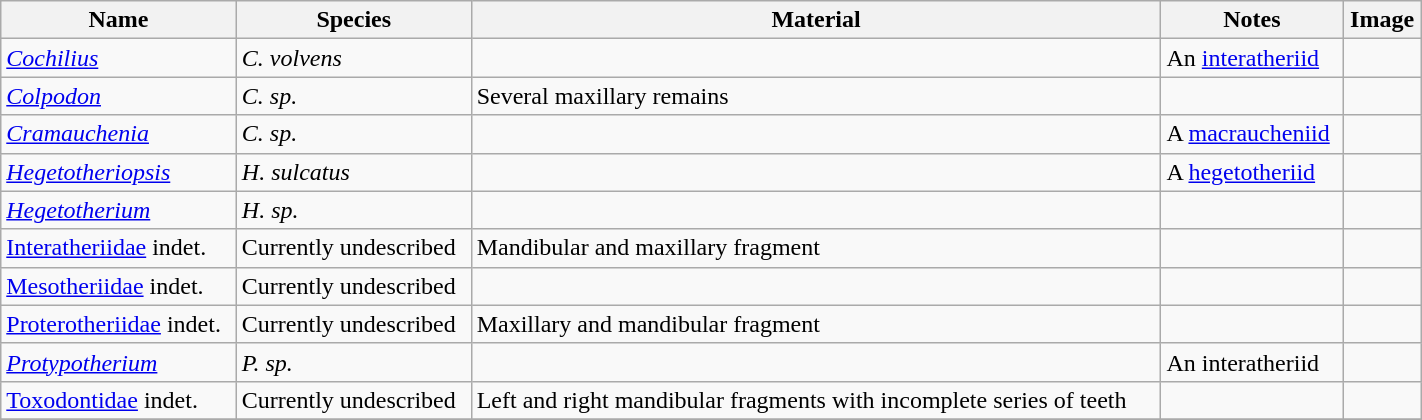<table class="wikitable" align="center" width="75%">
<tr>
<th>Name</th>
<th>Species</th>
<th>Material</th>
<th>Notes</th>
<th>Image</th>
</tr>
<tr>
<td><em><a href='#'>Cochilius</a></em></td>
<td><em>C. volvens</em></td>
<td></td>
<td>An <a href='#'>interatheriid</a></td>
<td></td>
</tr>
<tr>
<td><em><a href='#'>Colpodon</a></em></td>
<td><em>C. sp.</em></td>
<td>Several maxillary remains</td>
<td></td>
<td></td>
</tr>
<tr>
<td><em><a href='#'>Cramauchenia</a></em></td>
<td><em>C. sp.</em></td>
<td></td>
<td>A <a href='#'>macraucheniid</a></td>
<td></td>
</tr>
<tr>
<td><em><a href='#'>Hegetotheriopsis</a></em></td>
<td><em>H. sulcatus</em></td>
<td></td>
<td>A <a href='#'>hegetotheriid</a></td>
<td></td>
</tr>
<tr>
<td><em><a href='#'>Hegetotherium</a></em></td>
<td><em>H. sp.</em></td>
<td></td>
<td></td>
<td></td>
</tr>
<tr>
<td><a href='#'>Interatheriidae</a> indet.</td>
<td>Currently undescribed</td>
<td>Mandibular and maxillary fragment</td>
<td></td>
<td></td>
</tr>
<tr>
<td><a href='#'>Mesotheriidae</a> indet.</td>
<td>Currently undescribed</td>
<td></td>
<td></td>
<td></td>
</tr>
<tr>
<td><a href='#'>Proterotheriidae</a> indet.</td>
<td>Currently undescribed</td>
<td>Maxillary and mandibular fragment</td>
<td></td>
<td></td>
</tr>
<tr>
<td><em><a href='#'>Protypotherium</a></em></td>
<td><em>P. sp.</em></td>
<td></td>
<td>An interatheriid</td>
<td></td>
</tr>
<tr>
<td><a href='#'>Toxodontidae</a> indet.</td>
<td>Currently undescribed</td>
<td>Left and right mandibular fragments with incomplete series of teeth</td>
<td></td>
<td></td>
</tr>
<tr>
</tr>
</table>
